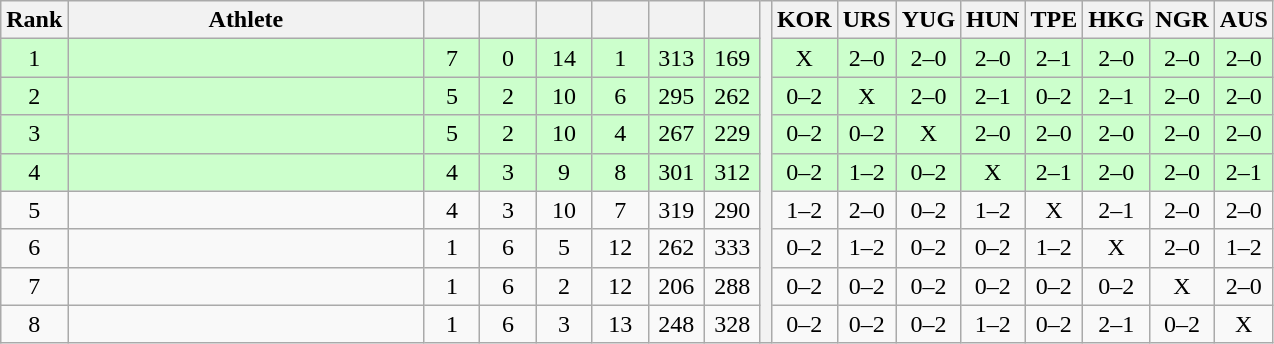<table class="wikitable" style="text-align:center">
<tr>
<th>Rank</th>
<th width=230>Athlete</th>
<th width=30></th>
<th width=30></th>
<th width=30></th>
<th width=30></th>
<th width=30></th>
<th width=30></th>
<th rowspan=9></th>
<th width=30>KOR</th>
<th width=30>URS</th>
<th width=30>YUG</th>
<th width=30>HUN</th>
<th width=30>TPE</th>
<th width=30>HKG</th>
<th width=30>NGR</th>
<th width=30>AUS</th>
</tr>
<tr style="background-color:#ccffcc;">
<td>1</td>
<td align=left></td>
<td>7</td>
<td>0</td>
<td>14</td>
<td>1</td>
<td>313</td>
<td>169</td>
<td>X</td>
<td>2–0</td>
<td>2–0</td>
<td>2–0</td>
<td>2–1</td>
<td>2–0</td>
<td>2–0</td>
<td>2–0</td>
</tr>
<tr style="background-color:#ccffcc;">
<td>2</td>
<td align=left></td>
<td>5</td>
<td>2</td>
<td>10</td>
<td>6</td>
<td>295</td>
<td>262</td>
<td>0–2</td>
<td>X</td>
<td>2–0</td>
<td>2–1</td>
<td>0–2</td>
<td>2–1</td>
<td>2–0</td>
<td>2–0</td>
</tr>
<tr style="background-color:#ccffcc;">
<td>3</td>
<td align=left></td>
<td>5</td>
<td>2</td>
<td>10</td>
<td>4</td>
<td>267</td>
<td>229</td>
<td>0–2</td>
<td>0–2</td>
<td>X</td>
<td>2–0</td>
<td>2–0</td>
<td>2–0</td>
<td>2–0</td>
<td>2–0</td>
</tr>
<tr style="background-color:#ccffcc;">
<td>4</td>
<td align=left></td>
<td>4</td>
<td>3</td>
<td>9</td>
<td>8</td>
<td>301</td>
<td>312</td>
<td>0–2</td>
<td>1–2</td>
<td>0–2</td>
<td>X</td>
<td>2–1</td>
<td>2–0</td>
<td>2–0</td>
<td>2–1</td>
</tr>
<tr>
<td>5</td>
<td align=left></td>
<td>4</td>
<td>3</td>
<td>10</td>
<td>7</td>
<td>319</td>
<td>290</td>
<td>1–2</td>
<td>2–0</td>
<td>0–2</td>
<td>1–2</td>
<td>X</td>
<td>2–1</td>
<td>2–0</td>
<td>2–0</td>
</tr>
<tr>
<td>6</td>
<td align=left></td>
<td>1</td>
<td>6</td>
<td>5</td>
<td>12</td>
<td>262</td>
<td>333</td>
<td>0–2</td>
<td>1–2</td>
<td>0–2</td>
<td>0–2</td>
<td>1–2</td>
<td>X</td>
<td>2–0</td>
<td>1–2</td>
</tr>
<tr>
<td>7</td>
<td align=left></td>
<td>1</td>
<td>6</td>
<td>2</td>
<td>12</td>
<td>206</td>
<td>288</td>
<td>0–2</td>
<td>0–2</td>
<td>0–2</td>
<td>0–2</td>
<td>0–2</td>
<td>0–2</td>
<td>X</td>
<td>2–0</td>
</tr>
<tr>
<td>8</td>
<td align=left></td>
<td>1</td>
<td>6</td>
<td>3</td>
<td>13</td>
<td>248</td>
<td>328</td>
<td>0–2</td>
<td>0–2</td>
<td>0–2</td>
<td>1–2</td>
<td>0–2</td>
<td>2–1</td>
<td>0–2</td>
<td>X</td>
</tr>
</table>
